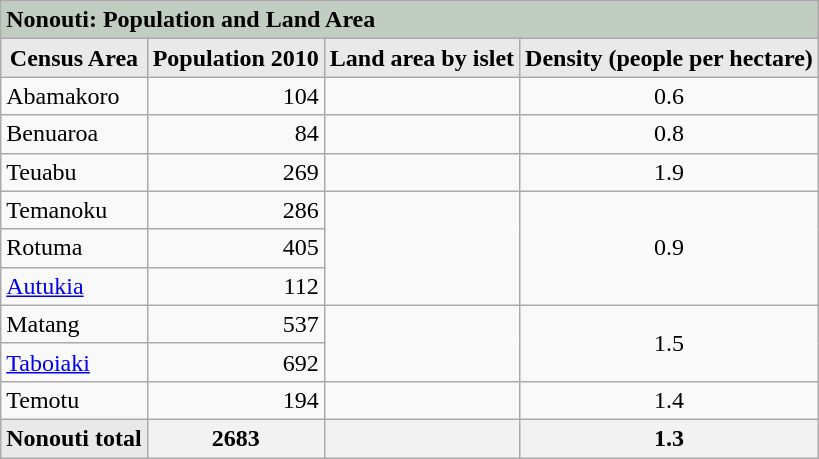<table class="wikitable">
<tr>
<td colspan=4 style="background-color:#C1CDC1"><strong>Nonouti: Population and Land Area</strong></td>
</tr>
<tr>
<th style="background-color:#E9E9E9" align=left valign=top>Census Area</th>
<th style="background-color:#E9E9E9" align=right valign=top>Population 2010</th>
<th style="background-color:#E9E9E9" align=right valign=top>Land area by islet</th>
<th style="background-color:#E9E9E9" align=right valign=top>Density (people per hectare)</th>
</tr>
<tr>
<td>Abamakoro</td>
<td align=right>104</td>
<td align=right></td>
<td align=center>0.6</td>
</tr>
<tr>
<td>Benuaroa</td>
<td align=right>84</td>
<td align=right></td>
<td align=center>0.8</td>
</tr>
<tr>
<td>Teuabu</td>
<td align=right>269</td>
<td align=right></td>
<td align=center>1.9</td>
</tr>
<tr>
<td>Temanoku</td>
<td align=right>286</td>
<td align=right rowspan=3></td>
<td align=center rowspan=3>0.9</td>
</tr>
<tr>
<td>Rotuma</td>
<td align=right>405</td>
</tr>
<tr>
<td><a href='#'>Autukia</a></td>
<td align=right>112</td>
</tr>
<tr>
<td>Matang</td>
<td align=right>537</td>
<td align=right rowspan=2></td>
<td align=center rowspan=2>1.5</td>
</tr>
<tr>
<td><a href='#'>Taboiaki</a></td>
<td align=right>692</td>
</tr>
<tr>
<td>Temotu</td>
<td align=right>194</td>
<td align=right></td>
<td align=center>1.4</td>
</tr>
<tr>
<th style="background-color:#E9E9E9">Nonouti total</th>
<th align=right>2683</th>
<th align=right></th>
<th align=center>1.3</th>
</tr>
</table>
